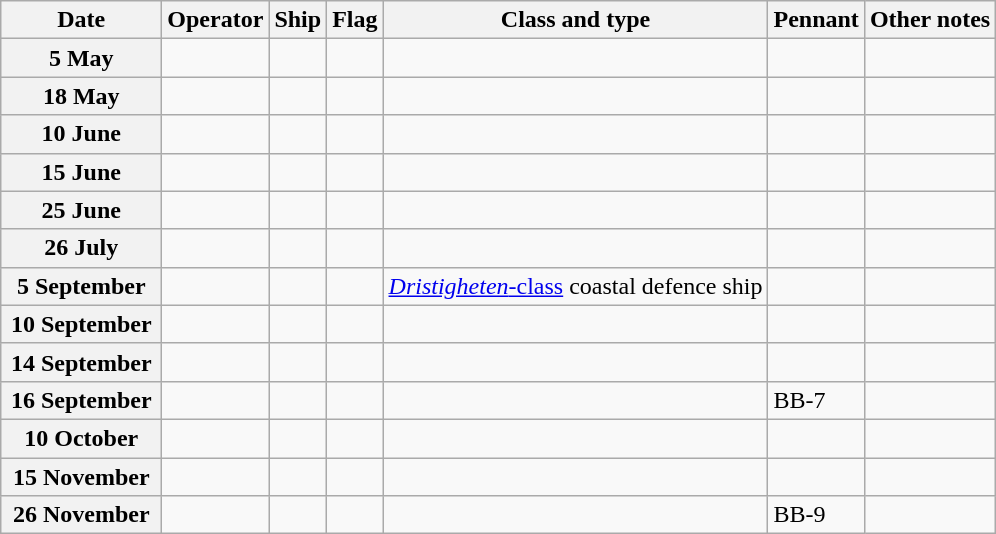<table Class="wikitable">
<tr>
<th width="100">Date</th>
<th>Operator</th>
<th>Ship</th>
<th>Flag</th>
<th>Class and type</th>
<th>Pennant</th>
<th>Other notes</th>
</tr>
<tr ---->
<th>5 May</th>
<td></td>
<td><strong></strong></td>
<td></td>
<td></td>
<td></td>
<td></td>
</tr>
<tr>
<th>18 May</th>
<td></td>
<td><strong></strong></td>
<td></td>
<td></td>
<td></td>
<td></td>
</tr>
<tr ---->
<th>10 June</th>
<td></td>
<td><strong></strong></td>
<td></td>
<td></td>
<td></td>
<td></td>
</tr>
<tr>
<th>15 June</th>
<td></td>
<td><strong></strong></td>
<td></td>
<td></td>
<td></td>
<td></td>
</tr>
<tr>
<th>25 June</th>
<td></td>
<td><strong></strong></td>
<td></td>
<td></td>
<td></td>
<td></td>
</tr>
<tr>
<th>26 July</th>
<td></td>
<td><strong></strong></td>
<td></td>
<td></td>
<td></td>
<td></td>
</tr>
<tr>
<th>5 September</th>
<td></td>
<td><strong></strong></td>
<td></td>
<td><a href='#'><em>Dristigheten</em>-class</a> coastal defence ship</td>
<td></td>
<td></td>
</tr>
<tr>
<th>10 September</th>
<td></td>
<td><strong></strong></td>
<td></td>
<td></td>
<td></td>
<td></td>
</tr>
<tr>
<th>14 September</th>
<td></td>
<td><strong></strong></td>
<td></td>
<td></td>
<td></td>
<td></td>
</tr>
<tr ---->
<th>16 September</th>
<td></td>
<td><strong></strong></td>
<td></td>
<td></td>
<td>BB-7</td>
<td></td>
</tr>
<tr>
<th>10 October</th>
<td></td>
<td><strong></strong></td>
<td></td>
<td></td>
<td></td>
<td></td>
</tr>
<tr>
<th>15 November</th>
<td></td>
<td><strong></strong></td>
<td></td>
<td></td>
<td></td>
<td></td>
</tr>
<tr ---->
<th>26 November</th>
<td></td>
<td><strong></strong></td>
<td></td>
<td></td>
<td>BB-9</td>
<td></td>
</tr>
</table>
